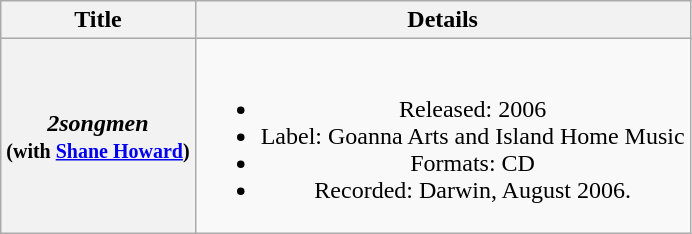<table class="wikitable plainrowheaders" style="text-align:center;">
<tr>
<th>Title</th>
<th>Details</th>
</tr>
<tr>
<th scope="row"><em>2songmen</em> <br><small>(with <a href='#'>Shane Howard</a>)</small></th>
<td><br><ul><li>Released: 2006</li><li>Label: Goanna Arts and Island Home Music</li><li>Formats: CD</li><li>Recorded: Darwin, August 2006.</li></ul></td>
</tr>
</table>
